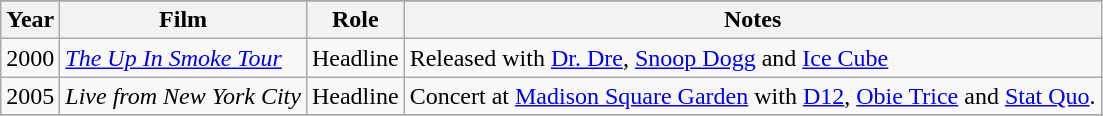<table class="wikitable">
<tr>
</tr>
<tr>
<th>Year</th>
<th>Film</th>
<th>Role</th>
<th>Notes</th>
</tr>
<tr>
<td>2000</td>
<td><em><a href='#'>The Up In Smoke Tour</a></em></td>
<td>Headline</td>
<td>Released with <a href='#'>Dr. Dre</a>, <a href='#'>Snoop Dogg</a> and <a href='#'>Ice Cube</a></td>
</tr>
<tr>
<td>2005</td>
<td><em>Live from New York City</em></td>
<td>Headline</td>
<td>Concert at <a href='#'>Madison Square Garden</a> with <a href='#'>D12</a>, <a href='#'>Obie Trice</a> and <a href='#'>Stat Quo</a>.</td>
</tr>
<tr>
</tr>
</table>
